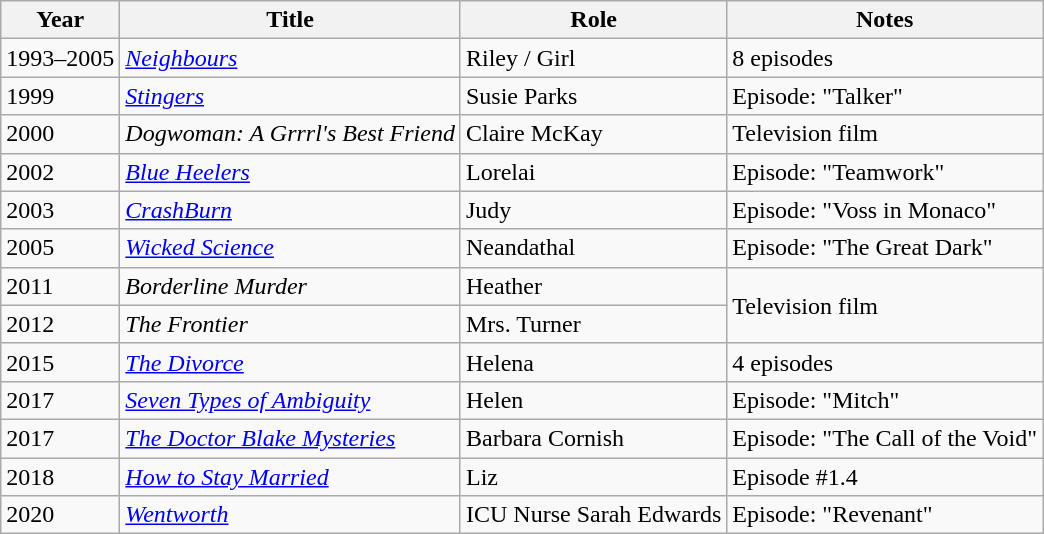<table class="wikitable sortable">
<tr>
<th>Year</th>
<th>Title</th>
<th>Role</th>
<th>Notes</th>
</tr>
<tr>
<td>1993–2005</td>
<td><em><a href='#'>Neighbours</a></em></td>
<td>Riley / Girl</td>
<td>8 episodes</td>
</tr>
<tr>
<td>1999</td>
<td><a href='#'><em>Stingers</em></a></td>
<td>Susie Parks</td>
<td>Episode: "Talker"</td>
</tr>
<tr>
<td>2000</td>
<td><em>Dogwoman: A Grrrl's Best Friend</em></td>
<td>Claire McKay</td>
<td>Television film</td>
</tr>
<tr>
<td>2002</td>
<td><em><a href='#'>Blue Heelers</a></em></td>
<td>Lorelai</td>
<td>Episode: "Teamwork"</td>
</tr>
<tr>
<td>2003</td>
<td><em><a href='#'>CrashBurn</a></em></td>
<td>Judy</td>
<td>Episode: "Voss in Monaco"</td>
</tr>
<tr>
<td>2005</td>
<td><em><a href='#'>Wicked Science</a></em></td>
<td>Neandathal</td>
<td>Episode: "The Great Dark"</td>
</tr>
<tr>
<td>2011</td>
<td><em>Borderline Murder</em></td>
<td>Heather</td>
<td rowspan="2">Television film</td>
</tr>
<tr>
<td>2012</td>
<td><em>The Frontier</em></td>
<td>Mrs. Turner</td>
</tr>
<tr>
<td>2015</td>
<td><a href='#'><em>The Divorce</em></a></td>
<td>Helena</td>
<td>4 episodes</td>
</tr>
<tr>
<td>2017</td>
<td><a href='#'><em>Seven Types of Ambiguity</em></a></td>
<td>Helen</td>
<td>Episode: "Mitch"</td>
</tr>
<tr>
<td>2017</td>
<td><em><a href='#'>The Doctor Blake Mysteries</a></em></td>
<td>Barbara Cornish</td>
<td>Episode: "The Call of the Void"</td>
</tr>
<tr>
<td>2018</td>
<td><em><a href='#'>How to Stay Married</a></em></td>
<td>Liz</td>
<td>Episode #1.4</td>
</tr>
<tr>
<td>2020</td>
<td><a href='#'><em>Wentworth</em></a></td>
<td>ICU Nurse Sarah Edwards</td>
<td>Episode: "Revenant"</td>
</tr>
</table>
